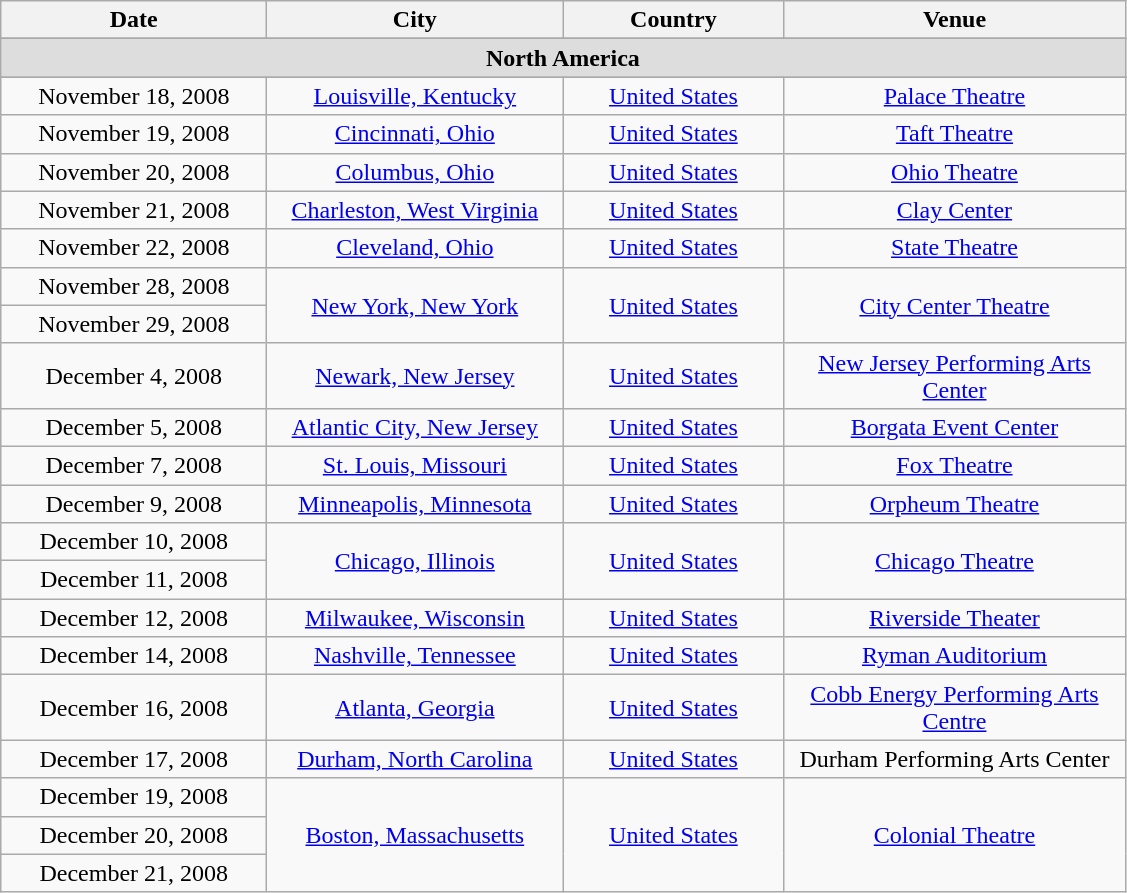<table class="wikitable">
<tr>
<th width="170" rowspan="1">Date</th>
<th width="190" rowspan="1">City</th>
<th width="140" rowspan="1">Country</th>
<th width="220" rowspan="1">Venue</th>
</tr>
<tr>
</tr>
<tr bgcolor="#DDDDDD">
<td colspan=5 align=center><strong>North America</strong></td>
</tr>
<tr bgcolor="#CCCCCC">
</tr>
<tr>
<td align="center">November 18, 2008</td>
<td align="center"><a href='#'>Louisville, Kentucky</a></td>
<td align="center"><a href='#'>United States</a></td>
<td align="center"><a href='#'>Palace Theatre</a></td>
</tr>
<tr>
<td align="center">November 19, 2008</td>
<td align="center"><a href='#'>Cincinnati, Ohio</a></td>
<td align="center"><a href='#'>United States</a></td>
<td align="center"><a href='#'>Taft Theatre</a></td>
</tr>
<tr>
<td align="center">November 20, 2008</td>
<td align="center"><a href='#'>Columbus, Ohio</a></td>
<td align="center"><a href='#'>United States</a></td>
<td align="center"><a href='#'>Ohio Theatre</a></td>
</tr>
<tr>
<td align="center">November 21, 2008</td>
<td align="center"><a href='#'>Charleston, West Virginia</a></td>
<td align="center"><a href='#'>United States</a></td>
<td align="center"><a href='#'>Clay Center</a></td>
</tr>
<tr>
<td align="center">November 22, 2008</td>
<td align="center"><a href='#'>Cleveland, Ohio</a></td>
<td align="center"><a href='#'>United States</a></td>
<td align="center"><a href='#'>State Theatre</a></td>
</tr>
<tr>
<td align="center">November 28, 2008</td>
<td align="center" rowspan="2"><a href='#'>New York, New York</a></td>
<td align="center" rowspan="2"><a href='#'>United States</a></td>
<td align="center" rowspan="2"><a href='#'>City Center Theatre</a></td>
</tr>
<tr>
<td align="center">November 29, 2008</td>
</tr>
<tr>
<td align="center">December 4, 2008</td>
<td align="center"><a href='#'>Newark, New Jersey</a></td>
<td align="center"><a href='#'>United States</a></td>
<td align="center"><a href='#'>New Jersey Performing Arts Center</a></td>
</tr>
<tr>
<td align="center">December 5, 2008</td>
<td align="center"><a href='#'>Atlantic City, New Jersey</a></td>
<td align="center"><a href='#'>United States</a></td>
<td align="center"><a href='#'>Borgata Event Center</a></td>
</tr>
<tr>
<td align="center">December 7, 2008</td>
<td align="center"><a href='#'>St. Louis, Missouri</a></td>
<td align="center"><a href='#'>United States</a></td>
<td align="center"><a href='#'>Fox Theatre</a></td>
</tr>
<tr>
<td align="center">December 9, 2008</td>
<td align="center"><a href='#'>Minneapolis, Minnesota</a></td>
<td align="center"><a href='#'>United States</a></td>
<td align="center"><a href='#'>Orpheum Theatre</a></td>
</tr>
<tr>
<td align="center">December 10, 2008</td>
<td align="center" rowspan="2"><a href='#'>Chicago, Illinois</a></td>
<td align="center" rowspan="2"><a href='#'>United States</a></td>
<td align="center" rowspan="2"><a href='#'>Chicago Theatre</a></td>
</tr>
<tr>
<td align="center">December 11, 2008</td>
</tr>
<tr>
<td align="center">December 12, 2008</td>
<td align="center"><a href='#'>Milwaukee, Wisconsin</a></td>
<td align="center"><a href='#'>United States</a></td>
<td align="center"><a href='#'>Riverside Theater</a></td>
</tr>
<tr>
<td align="center">December 14, 2008</td>
<td align="center"><a href='#'>Nashville, Tennessee</a></td>
<td align="center"><a href='#'>United States</a></td>
<td align="center"><a href='#'>Ryman Auditorium</a></td>
</tr>
<tr>
<td align="center">December 16, 2008</td>
<td align="center"><a href='#'>Atlanta, Georgia</a></td>
<td align="center"><a href='#'>United States</a></td>
<td align="center"><a href='#'>Cobb Energy Performing Arts Centre</a></td>
</tr>
<tr>
<td align="center">December 17, 2008</td>
<td align="center"><a href='#'>Durham, North Carolina</a></td>
<td align="center"><a href='#'>United States</a></td>
<td align="center">Durham Performing Arts Center</td>
</tr>
<tr>
<td align="center">December 19, 2008</td>
<td align="center" rowspan="3"><a href='#'>Boston, Massachusetts</a></td>
<td align="center" rowspan="3"><a href='#'>United States</a></td>
<td align="center" rowspan="3"><a href='#'>Colonial Theatre</a></td>
</tr>
<tr>
<td align="center">December 20, 2008</td>
</tr>
<tr>
<td align="center">December 21, 2008</td>
</tr>
</table>
